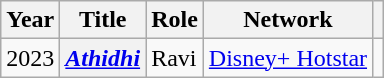<table class="wikitable sortable plainrowheaders">
<tr>
<th scope="col">Year</th>
<th scope="col">Title</th>
<th scope="col">Role</th>
<th scope="col">Network</th>
<th scope="col" class="unsortable"></th>
</tr>
<tr>
<td>2023</td>
<th scope="row"><em><a href='#'>Athidhi</a></em></th>
<td>Ravi</td>
<td><a href='#'>Disney+ Hotstar</a></td>
<td></td>
</tr>
</table>
